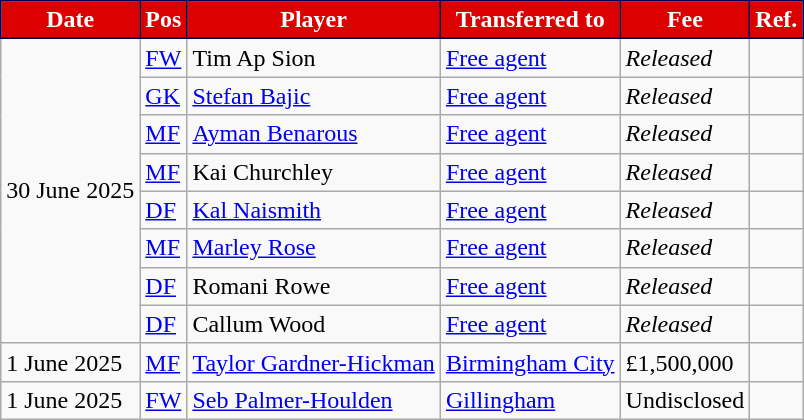<table class="wikitable plainrowheaders sortable">
<tr>
<th style="background:#DD0000;color:#ffffff;border:1px solid #000056">Date</th>
<th style="background:#DD0000;color:#ffffff;border:1px solid #000056">Pos</th>
<th style="background:#DD0000;color:#ffffff;border:1px solid #000056">Player</th>
<th style="background:#DD0000;color:#ffffff;border:1px solid #000056">Transferred to</th>
<th style="background:#DD0000;color:#ffffff;border:1px solid #000056">Fee</th>
<th style="background:#DD0000;color:#ffffff;border:1px solid #000056">Ref.</th>
</tr>
<tr>
<td rowspan="8">30 June 2025</td>
<td><a href='#'>FW</a></td>
<td> Tim Ap Sion</td>
<td> <a href='#'>Free agent</a></td>
<td><em>Released</em></td>
<td></td>
</tr>
<tr>
<td><a href='#'>GK</a></td>
<td> <a href='#'>Stefan Bajic</a></td>
<td> <a href='#'>Free agent</a></td>
<td><em>Released</em></td>
<td></td>
</tr>
<tr>
<td><a href='#'>MF</a></td>
<td> <a href='#'>Ayman Benarous</a></td>
<td> <a href='#'>Free agent</a></td>
<td><em>Released</em></td>
<td></td>
</tr>
<tr>
<td><a href='#'>MF</a></td>
<td> Kai Churchley</td>
<td> <a href='#'>Free agent</a></td>
<td><em>Released</em></td>
<td></td>
</tr>
<tr>
<td><a href='#'>DF</a></td>
<td> <a href='#'>Kal Naismith</a></td>
<td> <a href='#'>Free agent</a></td>
<td><em>Released</em></td>
<td></td>
</tr>
<tr>
<td><a href='#'>MF</a></td>
<td> <a href='#'>Marley Rose</a></td>
<td> <a href='#'>Free agent</a></td>
<td><em>Released</em></td>
<td></td>
</tr>
<tr>
<td><a href='#'>DF</a></td>
<td> Romani Rowe</td>
<td> <a href='#'>Free agent</a></td>
<td><em>Released</em></td>
<td></td>
</tr>
<tr>
<td><a href='#'>DF</a></td>
<td> Callum Wood</td>
<td> <a href='#'>Free agent</a></td>
<td><em>Released</em></td>
<td></td>
</tr>
<tr>
<td>1 June 2025</td>
<td><a href='#'>MF</a></td>
<td> <a href='#'>Taylor Gardner-Hickman</a></td>
<td> <a href='#'>Birmingham City</a></td>
<td>£1,500,000</td>
<td></td>
</tr>
<tr>
<td>1 June 2025</td>
<td><a href='#'>FW</a></td>
<td> <a href='#'>Seb Palmer-Houlden</a></td>
<td> <a href='#'>Gillingham</a></td>
<td>Undisclosed</td>
<td></td>
</tr>
</table>
